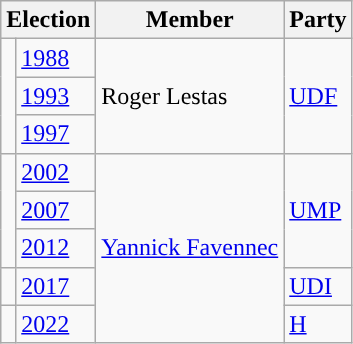<table class="wikitable">
<tr>
<th colspan="2">Election</th>
<th>Member</th>
<th>Party</th>
</tr>
<tr>
<td rowspan="3" style="color:inherit;background-color: "></td>
<td><a href='#'>1988</a></td>
<td rowspan="3">Roger Lestas</td>
<td rowspan="3"><a href='#'>UDF</a></td>
</tr>
<tr>
<td><a href='#'>1993</a></td>
</tr>
<tr>
<td><a href='#'>1997</a></td>
</tr>
<tr>
<td rowspan="3" style="color:inherit;background-color: "></td>
<td><a href='#'>2002</a></td>
<td rowspan="5"><a href='#'>Yannick Favennec</a></td>
<td rowspan="3"><a href='#'>UMP</a></td>
</tr>
<tr>
<td><a href='#'>2007</a></td>
</tr>
<tr>
<td><a href='#'>2012</a></td>
</tr>
<tr>
<td style="color:inherit;background-color: "></td>
<td><a href='#'>2017</a></td>
<td><a href='#'>UDI</a></td>
</tr>
<tr>
<td style="color:inherit;background-color: "></td>
<td><a href='#'>2022</a></td>
<td><a href='#'>H</a></td>
</tr>
</table>
